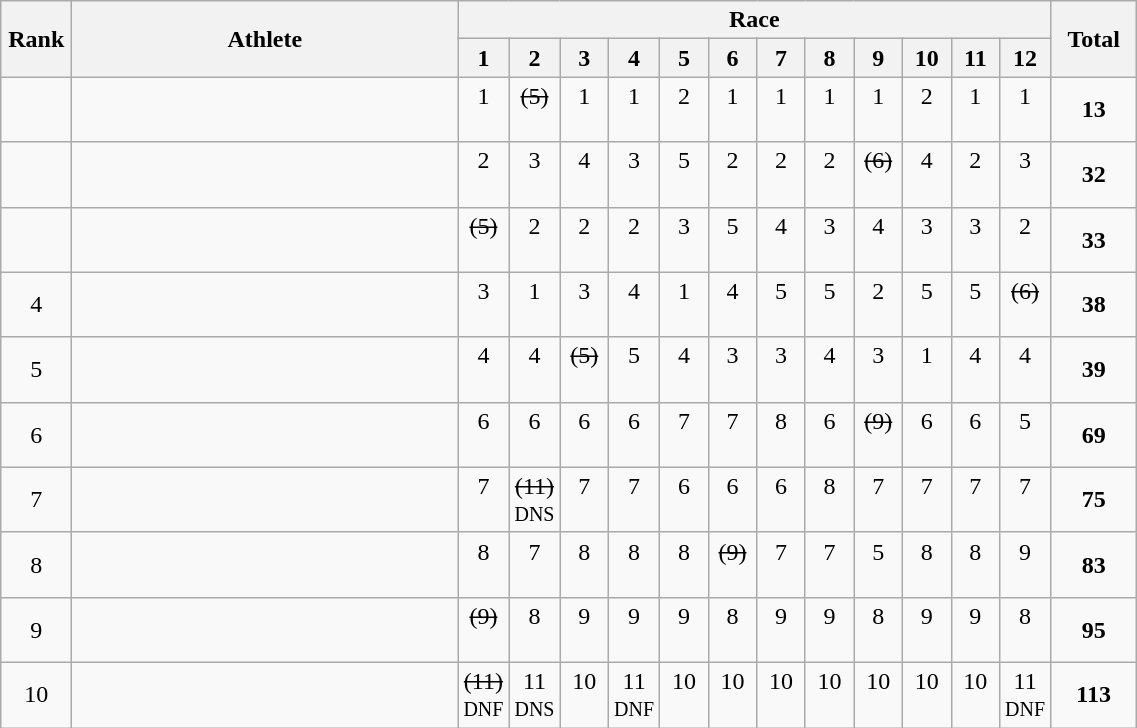<table | class="wikitable" style="text-align:center">
<tr>
<th rowspan="2" width=40>Rank</th>
<th rowspan="2" width=250>Athlete</th>
<th colspan="12">Race</th>
<th rowspan="2" width=50>Total</th>
</tr>
<tr>
<th width=25>1</th>
<th width=25>2</th>
<th width=25>3</th>
<th width=25>4</th>
<th width=25>5</th>
<th width=25>6</th>
<th width=25>7</th>
<th width=25>8</th>
<th width=25>9</th>
<th width=25>10</th>
<th width=25>11</th>
<th width=25>12</th>
</tr>
<tr>
<td></td>
<td align=left></td>
<td>1<br> </td>
<td><s>(5)</s><br> </td>
<td>1<br> </td>
<td>1<br> </td>
<td>2<br> </td>
<td>1<br> </td>
<td>1<br> </td>
<td>1<br> </td>
<td>1<br> </td>
<td>2<br> </td>
<td>1<br> </td>
<td>1<br> </td>
<td><strong>13</strong></td>
</tr>
<tr>
<td></td>
<td align=left></td>
<td>2<br> </td>
<td>3<br> </td>
<td>4<br> </td>
<td>3<br> </td>
<td>5<br> </td>
<td>2<br> </td>
<td>2<br> </td>
<td>2<br> </td>
<td><s>(6)</s><br> </td>
<td>4<br> </td>
<td>2<br> </td>
<td>3<br> </td>
<td><strong>32</strong></td>
</tr>
<tr>
<td></td>
<td align=left></td>
<td><s>(5)</s><br> </td>
<td>2<br> </td>
<td>2<br> </td>
<td>2<br> </td>
<td>3<br> </td>
<td>5<br> </td>
<td>4<br> </td>
<td>3<br> </td>
<td>4<br> </td>
<td>3<br> </td>
<td>3<br> </td>
<td>2<br> </td>
<td><strong>33</strong></td>
</tr>
<tr>
<td>4</td>
<td align=left></td>
<td>3<br> </td>
<td>1<br> </td>
<td>3<br> </td>
<td>4<br> </td>
<td>1<br> </td>
<td>4<br> </td>
<td>5<br> </td>
<td>5<br> </td>
<td>2<br> </td>
<td>5<br> </td>
<td>5<br> </td>
<td><s>(6)</s><br> </td>
<td><strong>38</strong></td>
</tr>
<tr>
<td>5</td>
<td align=left></td>
<td>4<br> </td>
<td>4<br> </td>
<td><s>(5)</s><br> </td>
<td>5<br> </td>
<td>4<br> </td>
<td>3<br> </td>
<td>3<br> </td>
<td>4<br> </td>
<td>3<br> </td>
<td>1<br> </td>
<td>4<br> </td>
<td>4<br> </td>
<td><strong>39</strong></td>
</tr>
<tr>
<td>6</td>
<td align=left></td>
<td>6<br> </td>
<td>6<br> </td>
<td>6<br> </td>
<td>6<br> </td>
<td>7<br> </td>
<td>7<br> </td>
<td>8<br> </td>
<td>6<br> </td>
<td><s>(9)</s><br> </td>
<td>6<br> </td>
<td>6<br> </td>
<td>5<br> </td>
<td><strong>69</strong></td>
</tr>
<tr>
<td>7</td>
<td align=left></td>
<td>7<br> </td>
<td><s>(11)</s><br><small>DNS</small></td>
<td>7<br> </td>
<td>7<br> </td>
<td>6<br> </td>
<td>6<br> </td>
<td>6<br> </td>
<td>8<br> </td>
<td>7<br> </td>
<td>7<br> </td>
<td>7<br> </td>
<td>7<br> </td>
<td><strong>75</strong></td>
</tr>
<tr>
<td>8</td>
<td align=left></td>
<td>8<br> </td>
<td>7<br> </td>
<td>8<br> </td>
<td>8<br> </td>
<td>8<br> </td>
<td><s>(9)</s><br> </td>
<td>7<br> </td>
<td>7<br> </td>
<td>5<br> </td>
<td>8<br> </td>
<td>8<br> </td>
<td>9<br> </td>
<td><strong>83</strong></td>
</tr>
<tr>
<td>9</td>
<td align=left></td>
<td><s>(9)</s><br> </td>
<td>8<br> </td>
<td>9<br> </td>
<td>9<br> </td>
<td>9<br> </td>
<td>8<br> </td>
<td>9<br> </td>
<td>9<br> </td>
<td>8<br> </td>
<td>9<br> </td>
<td>9<br> </td>
<td>8<br> </td>
<td><strong>95</strong></td>
</tr>
<tr>
<td>10</td>
<td align=left></td>
<td><s>(11)</s><br><small>DNF</small></td>
<td>11<br><small>DNS</small></td>
<td>10<br> </td>
<td>11<br><small>DNF</small></td>
<td>10<br> </td>
<td>10<br> </td>
<td>10<br> </td>
<td>10<br> </td>
<td>10<br> </td>
<td>10<br> </td>
<td>10<br> </td>
<td>11<br><small>DNF</small></td>
<td><strong>113</strong></td>
</tr>
</table>
